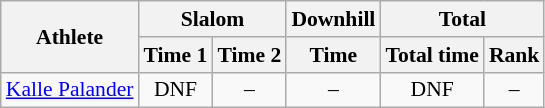<table class="wikitable" style="font-size:90%">
<tr>
<th rowspan="2">Athlete</th>
<th colspan="2">Slalom</th>
<th>Downhill</th>
<th colspan="2">Total</th>
</tr>
<tr>
<th>Time 1</th>
<th>Time 2</th>
<th>Time</th>
<th>Total time</th>
<th>Rank</th>
</tr>
<tr>
<td><a href='#'>Kalle Palander</a></td>
<td align="center">DNF</td>
<td align="center">–</td>
<td align="center">–</td>
<td align="center">DNF</td>
<td align="center">–</td>
</tr>
</table>
